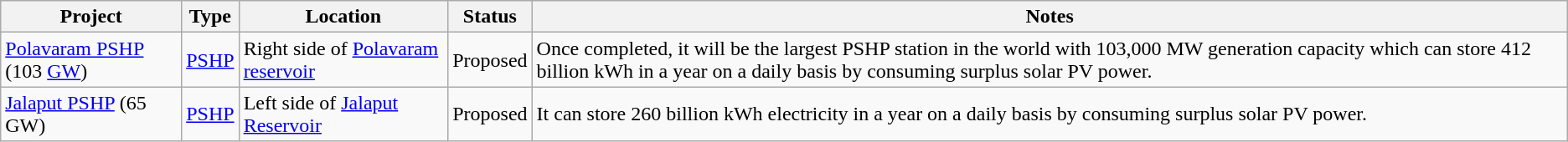<table class="wikitable sortable">
<tr>
<th>Project</th>
<th>Type</th>
<th>Location</th>
<th>Status</th>
<th>Notes</th>
</tr>
<tr>
<td><a href='#'>Polavaram PSHP</a> (103 <a href='#'>GW</a>)</td>
<td><a href='#'>PSHP</a></td>
<td>Right side of <a href='#'>Polavaram reservoir</a></td>
<td>Proposed</td>
<td>Once completed, it will be the largest PSHP station in the world with 103,000 MW generation capacity which can store 412 billion kWh in a year on a daily basis by consuming surplus solar PV power.</td>
</tr>
<tr>
<td><a href='#'>Jalaput PSHP</a> (65 GW)</td>
<td><a href='#'>PSHP</a></td>
<td>Left side of <a href='#'>Jalaput Reservoir</a></td>
<td>Proposed</td>
<td>It can store 260 billion kWh electricity in a year on a daily basis by consuming surplus solar PV power.</td>
</tr>
</table>
